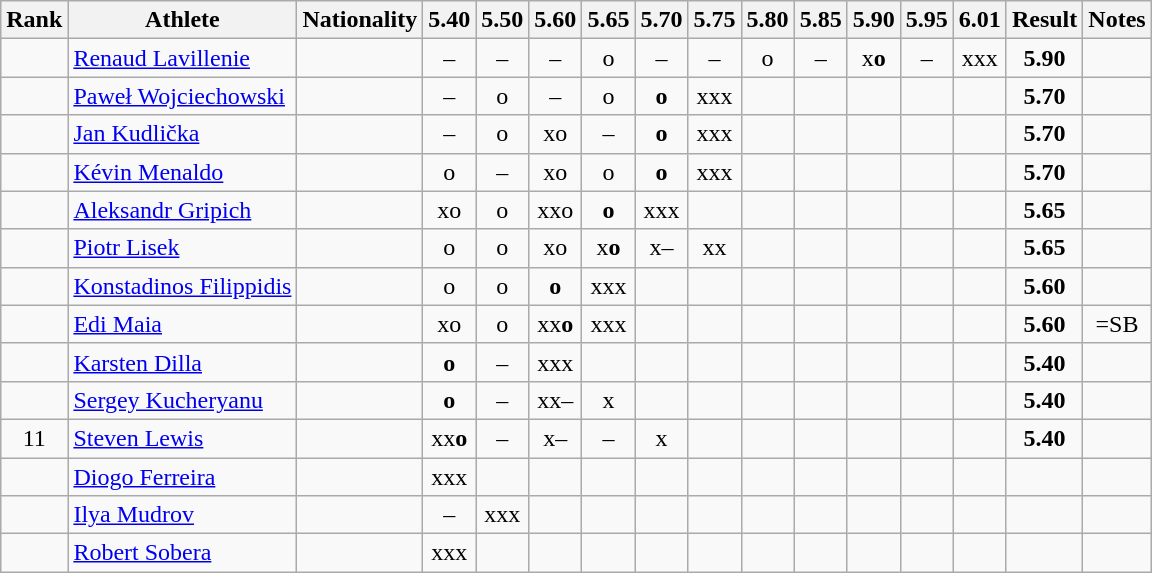<table class="wikitable sortable" style="text-align:center">
<tr>
<th>Rank</th>
<th>Athlete</th>
<th>Nationality</th>
<th>5.40</th>
<th>5.50</th>
<th>5.60</th>
<th>5.65</th>
<th>5.70</th>
<th>5.75</th>
<th>5.80</th>
<th>5.85</th>
<th>5.90</th>
<th>5.95</th>
<th>6.01</th>
<th>Result</th>
<th>Notes</th>
</tr>
<tr>
<td></td>
<td align="left"><a href='#'>Renaud Lavillenie</a></td>
<td align=left></td>
<td>–</td>
<td>–</td>
<td>–</td>
<td>o</td>
<td>–</td>
<td>–</td>
<td>o</td>
<td>–</td>
<td>x<strong>o</strong></td>
<td>–</td>
<td>xxx</td>
<td><strong>5.90</strong></td>
<td></td>
</tr>
<tr>
<td></td>
<td align="left"><a href='#'>Paweł Wojciechowski</a></td>
<td align=left></td>
<td>–</td>
<td>o</td>
<td>–</td>
<td>o</td>
<td><strong>o</strong></td>
<td>xxx</td>
<td></td>
<td></td>
<td></td>
<td></td>
<td></td>
<td><strong>5.70</strong></td>
<td></td>
</tr>
<tr>
<td></td>
<td align="left"><a href='#'>Jan Kudlička</a></td>
<td align=left></td>
<td>–</td>
<td>o</td>
<td>xo</td>
<td>–</td>
<td><strong>o</strong></td>
<td>xxx</td>
<td></td>
<td></td>
<td></td>
<td></td>
<td></td>
<td><strong>5.70</strong></td>
<td></td>
</tr>
<tr>
<td></td>
<td align="left"><a href='#'>Kévin Menaldo</a></td>
<td align=left></td>
<td>o</td>
<td>–</td>
<td>xo</td>
<td>o</td>
<td><strong>o</strong></td>
<td>xxx</td>
<td></td>
<td></td>
<td></td>
<td></td>
<td></td>
<td><strong>5.70</strong></td>
<td></td>
</tr>
<tr>
<td></td>
<td align="left"><a href='#'>Aleksandr Gripich</a></td>
<td align=left></td>
<td>xo</td>
<td>o</td>
<td>xxo</td>
<td><strong>o</strong></td>
<td>xxx</td>
<td></td>
<td></td>
<td></td>
<td></td>
<td></td>
<td></td>
<td><strong>5.65</strong></td>
<td></td>
</tr>
<tr>
<td></td>
<td align="left"><a href='#'>Piotr Lisek</a></td>
<td align=left></td>
<td>o</td>
<td>o</td>
<td>xo</td>
<td>x<strong>o</strong></td>
<td>x–</td>
<td>xx</td>
<td></td>
<td></td>
<td></td>
<td></td>
<td></td>
<td><strong>5.65</strong></td>
<td></td>
</tr>
<tr>
<td></td>
<td align="left"><a href='#'>Konstadinos Filippidis</a></td>
<td align=left></td>
<td>o</td>
<td>o</td>
<td><strong>o</strong></td>
<td>xxx</td>
<td></td>
<td></td>
<td></td>
<td></td>
<td></td>
<td></td>
<td></td>
<td><strong>5.60</strong></td>
<td></td>
</tr>
<tr>
<td></td>
<td align="left"><a href='#'>Edi Maia</a></td>
<td align=left></td>
<td>xo</td>
<td>o</td>
<td>xx<strong>o</strong></td>
<td>xxx</td>
<td></td>
<td></td>
<td></td>
<td></td>
<td></td>
<td></td>
<td></td>
<td><strong>5.60</strong></td>
<td>=SB</td>
</tr>
<tr>
<td></td>
<td align="left"><a href='#'>Karsten Dilla</a></td>
<td align=left></td>
<td><strong>o</strong></td>
<td>–</td>
<td>xxx</td>
<td></td>
<td></td>
<td></td>
<td></td>
<td></td>
<td></td>
<td></td>
<td></td>
<td><strong>5.40</strong></td>
<td></td>
</tr>
<tr>
<td></td>
<td align="left"><a href='#'>Sergey Kucheryanu</a></td>
<td align=left></td>
<td><strong>o</strong></td>
<td>–</td>
<td>xx–</td>
<td>x</td>
<td></td>
<td></td>
<td></td>
<td></td>
<td></td>
<td></td>
<td></td>
<td><strong>5.40</strong></td>
<td></td>
</tr>
<tr>
<td>11</td>
<td align="left"><a href='#'>Steven Lewis</a></td>
<td align=left></td>
<td>xx<strong>o</strong></td>
<td>–</td>
<td>x–</td>
<td>–</td>
<td>x</td>
<td></td>
<td></td>
<td></td>
<td></td>
<td></td>
<td></td>
<td><strong>5.40</strong></td>
<td></td>
</tr>
<tr>
<td></td>
<td align="left"><a href='#'>Diogo Ferreira</a></td>
<td align=left></td>
<td>xxx</td>
<td></td>
<td></td>
<td></td>
<td></td>
<td></td>
<td></td>
<td></td>
<td></td>
<td></td>
<td></td>
<td><strong></strong></td>
<td></td>
</tr>
<tr>
<td></td>
<td align="left"><a href='#'>Ilya Mudrov</a></td>
<td align=left></td>
<td>–</td>
<td>xxx</td>
<td></td>
<td></td>
<td></td>
<td></td>
<td></td>
<td></td>
<td></td>
<td></td>
<td></td>
<td><strong></strong></td>
<td></td>
</tr>
<tr>
<td></td>
<td align="left"><a href='#'>Robert Sobera</a></td>
<td align=left></td>
<td>xxx</td>
<td></td>
<td></td>
<td></td>
<td></td>
<td></td>
<td></td>
<td></td>
<td></td>
<td></td>
<td></td>
<td><strong></strong></td>
<td></td>
</tr>
</table>
